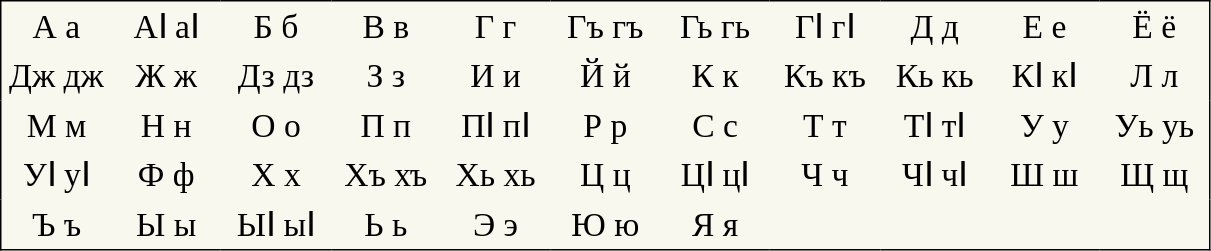<table style="font-family:Arial Unicode MS; font-size:1.4em; border-color:#000000; border-width:1px; border-style:solid; border-collapse:collapse; background-color:#F8F8EF">
<tr>
<td style="width:3em; text-align:center; padding: 3px;">А а</td>
<td style="width:3em; text-align:center; padding: 3px;">АӀ аӀ</td>
<td style="width:3em; text-align:center; padding: 3px;">Б б</td>
<td style="width:3em; text-align:center; padding: 3px;">В в</td>
<td style="width:3em; text-align:center; padding: 3px;">Г г</td>
<td style="width:3em; text-align:center; padding: 3px;">Гъ гъ</td>
<td style="width:3em; text-align:center; padding: 3px;">Гь гь</td>
<td style="width:3em; text-align:center; padding: 3px;">ГӀ гӀ</td>
<td style="width:3em; text-align:center; padding: 3px;">Д д</td>
<td style="width:3em; text-align:center; padding: 3px;">Е е</td>
<td style="width:3em; text-align:center; padding: 3px;">Ё ё</td>
</tr>
<tr>
<td style="width:3em; text-align:center; padding: 3px;">Дж дж</td>
<td style="width:3em; text-align:center; padding: 3px;">Ж ж</td>
<td style="width:3em; text-align:center; padding: 3px;">Дз дз</td>
<td style="width:3em; text-align:center; padding: 3px;">З з</td>
<td style="width:3em; text-align:center; padding: 3px;">И и</td>
<td style="width:3em; text-align:center; padding: 3px;">Й й</td>
<td style="width:3em; text-align:center; padding: 3px;">К к</td>
<td style="width:3em; text-align:center; padding: 3px;">Къ къ</td>
<td style="width:3em; text-align:center; padding: 3px;">Кь кь</td>
<td style="width:3em; text-align:center; padding: 3px;">КӀ кӀ</td>
<td style="width:3em; text-align:center; padding: 3px;">Л л</td>
</tr>
<tr>
<td style="width:3em; text-align:center; padding: 3px;">М м</td>
<td style="width:3em; text-align:center; padding: 3px;">Н н</td>
<td style="width:3em; text-align:center; padding: 3px;">О о</td>
<td style="width:3em; text-align:center; padding: 3px;">П п</td>
<td style="width:3em; text-align:center; padding: 3px;">ПӀ пӀ</td>
<td style="width:3em; text-align:center; padding: 3px;">Р р</td>
<td style="width:3em; text-align:center; padding: 3px;">С с</td>
<td style="width:3em; text-align:center; padding: 3px;">Т т</td>
<td style="width:3em; text-align:center; padding: 3px;">ТӀ тӀ</td>
<td style="width:3em; text-align:center; padding: 3px;">У у</td>
<td style="width:3em; text-align:center; padding: 3px;">Уь уь</td>
</tr>
<tr>
<td style="width:3em; text-align:center; padding: 3px;">УӀ уӀ</td>
<td style="width:3em; text-align:center; padding: 3px;">Ф ф</td>
<td style="width:3em; text-align:center; padding: 3px;">Х х</td>
<td style="width:3em; text-align:center; padding: 3px;">Хъ хъ</td>
<td style="width:3em; text-align:center; padding: 3px;">Хь хь</td>
<td style="width:3em; text-align:center; padding: 3px;">Ц ц</td>
<td style="width:3em; text-align:center; padding: 3px;">ЦӀ цӀ</td>
<td style="width:3em; text-align:center; padding: 3px;">Ч ч</td>
<td style="width:3em; text-align:center; padding: 3px;">ЧӀ чӀ</td>
<td style="width:3em; text-align:center; padding: 3px;">Ш ш</td>
<td style="width:3em; text-align:center; padding: 3px;">Щ щ</td>
</tr>
<tr>
<td style="width:3em; text-align:center; padding: 3px;">Ъ ъ</td>
<td style="width:3em; text-align:center; padding: 3px;">Ы ы</td>
<td style="width:3em; text-align:center; padding: 3px;">ЫӀ ыӀ</td>
<td style="width:3em; text-align:center; padding: 3px;">Ь ь</td>
<td style="width:3em; text-align:center; padding: 3px;">Э э</td>
<td style="width:3em; text-align:center; padding: 3px;">Ю ю</td>
<td style="width:3em; text-align:center; padding: 3px;">Я я</td>
</tr>
</table>
